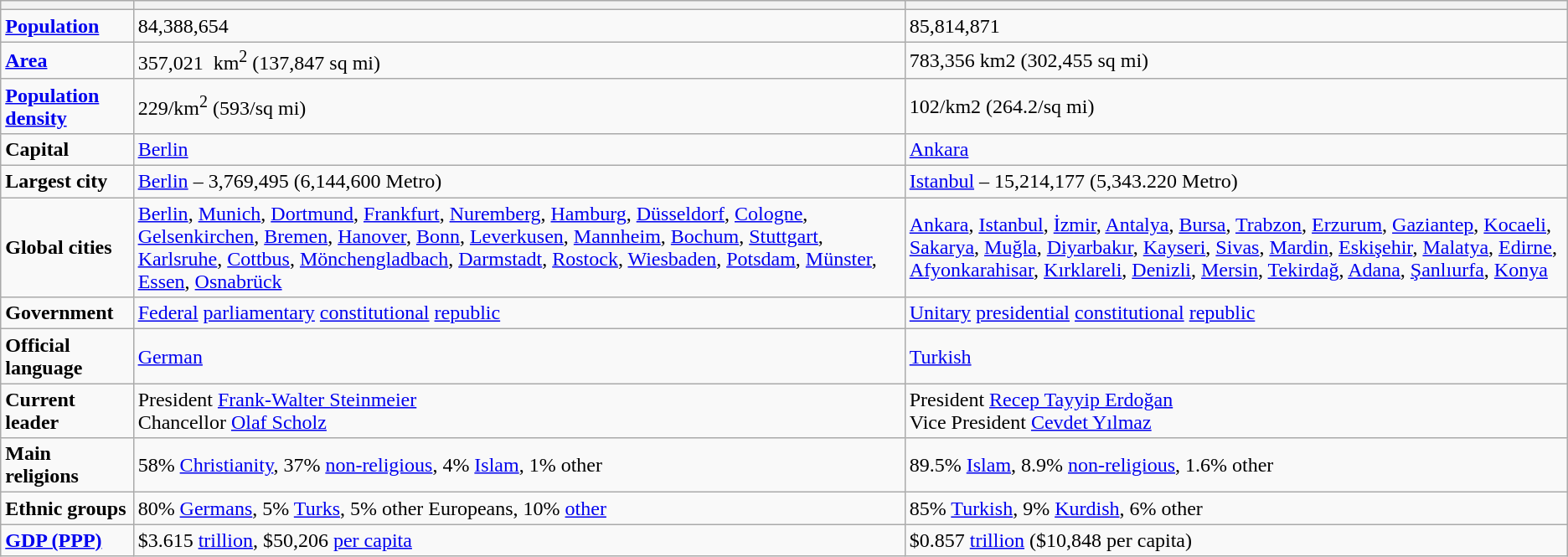<table class="wikitable">
<tr>
<th></th>
<th><strong> </strong></th>
<th><strong> </strong></th>
</tr>
<tr>
<td><strong><a href='#'>Population</a></strong></td>
<td>84,388,654</td>
<td>85,814,871</td>
</tr>
<tr>
<td><strong><a href='#'>Area</a></strong></td>
<td>357,021  km<sup>2</sup> (137,847 sq mi)</td>
<td>783,356 km2 (302,455 sq mi)</td>
</tr>
<tr>
<td><strong><a href='#'>Population density</a></strong></td>
<td>229/km<sup>2</sup> (593/sq mi)</td>
<td>102/km2 (264.2/sq mi)</td>
</tr>
<tr>
<td><strong>Capital</strong></td>
<td><a href='#'>Berlin</a></td>
<td><a href='#'>Ankara</a></td>
</tr>
<tr>
<td><strong>Largest city</strong></td>
<td><a href='#'>Berlin</a> – 3,769,495 (6,144,600 Metro)</td>
<td><a href='#'>Istanbul</a> – 15,214,177 (5,343.220 Metro)</td>
</tr>
<tr>
<td><strong>Global cities</strong></td>
<td><a href='#'>Berlin</a>, <a href='#'>Munich</a>, <a href='#'>Dortmund</a>, <a href='#'>Frankfurt</a>, <a href='#'>Nuremberg</a>, <a href='#'>Hamburg</a>, <a href='#'>Düsseldorf</a>, <a href='#'>Cologne</a>, <a href='#'>Gelsenkirchen</a>, <a href='#'>Bremen</a>, <a href='#'>Hanover</a>, <a href='#'>Bonn</a>, <a href='#'>Leverkusen</a>, <a href='#'>Mannheim</a>, <a href='#'>Bochum</a>, <a href='#'>Stuttgart</a>, <a href='#'>Karlsruhe</a>, <a href='#'>Cottbus</a>, <a href='#'>Mönchengladbach</a>, <a href='#'>Darmstadt</a>, <a href='#'>Rostock</a>, <a href='#'>Wiesbaden</a>, <a href='#'>Potsdam</a>, <a href='#'>Münster</a>, <a href='#'>Essen</a>, <a href='#'>Osnabrück</a></td>
<td><a href='#'>Ankara</a>, <a href='#'>Istanbul</a>, <a href='#'>İzmir</a>, <a href='#'>Antalya</a>, <a href='#'>Bursa</a>, <a href='#'>Trabzon</a>, <a href='#'>Erzurum</a>, <a href='#'>Gaziantep</a>, <a href='#'>Kocaeli</a>, <a href='#'>Sakarya</a>, <a href='#'>Muğla</a>, <a href='#'>Diyarbakır</a>, <a href='#'>Kayseri</a>, <a href='#'>Sivas</a>, <a href='#'>Mardin</a>, <a href='#'>Eskişehir</a>, <a href='#'>Malatya</a>, <a href='#'>Edirne</a>, <a href='#'>Afyonkarahisar</a>, <a href='#'>Kırklareli</a>, <a href='#'>Denizli</a>, <a href='#'>Mersin</a>, <a href='#'>Tekirdağ</a>, <a href='#'>Adana</a>, <a href='#'>Şanlıurfa</a>, <a href='#'>Konya</a></td>
</tr>
<tr>
<td><strong>Government</strong></td>
<td><a href='#'>Federal</a> <a href='#'>parliamentary</a> <a href='#'>constitutional</a> <a href='#'>republic</a></td>
<td><a href='#'>Unitary</a> <a href='#'>presidential</a> <a href='#'>constitutional</a> <a href='#'>republic</a></td>
</tr>
<tr>
<td><strong>Official language</strong></td>
<td><a href='#'>German</a></td>
<td><a href='#'>Turkish</a></td>
</tr>
<tr>
<td><strong>Current leader</strong></td>
<td>President <a href='#'>Frank-Walter Steinmeier</a><br> Chancellor <a href='#'>Olaf Scholz</a></td>
<td>President <a href='#'>Recep Tayyip Erdoğan</a><br> Vice President <a href='#'>Cevdet Yılmaz</a></td>
</tr>
<tr>
<td><strong>Main religions</strong></td>
<td>58% <a href='#'>Christianity</a>, 37% <a href='#'>non-religious</a>, 4% <a href='#'>Islam</a>, 1% other</td>
<td>89.5% <a href='#'>Islam</a>, 8.9% <a href='#'>non-religious</a>, 1.6% other</td>
</tr>
<tr>
<td><strong>Ethnic groups</strong></td>
<td>80% <a href='#'>Germans</a>, 5% <a href='#'>Turks</a>, 5% other Europeans, 10% <a href='#'>other</a></td>
<td>85% <a href='#'>Turkish</a>, 9% <a href='#'>Kurdish</a>, 6% other</td>
</tr>
<tr>
<td><strong><a href='#'>GDP (PPP)</a></strong></td>
<td>$3.615 <a href='#'>trillion</a>, $50,206 <a href='#'>per capita</a></td>
<td>$0.857 <a href='#'>trillion</a> ($10,848 per capita)</td>
</tr>
</table>
